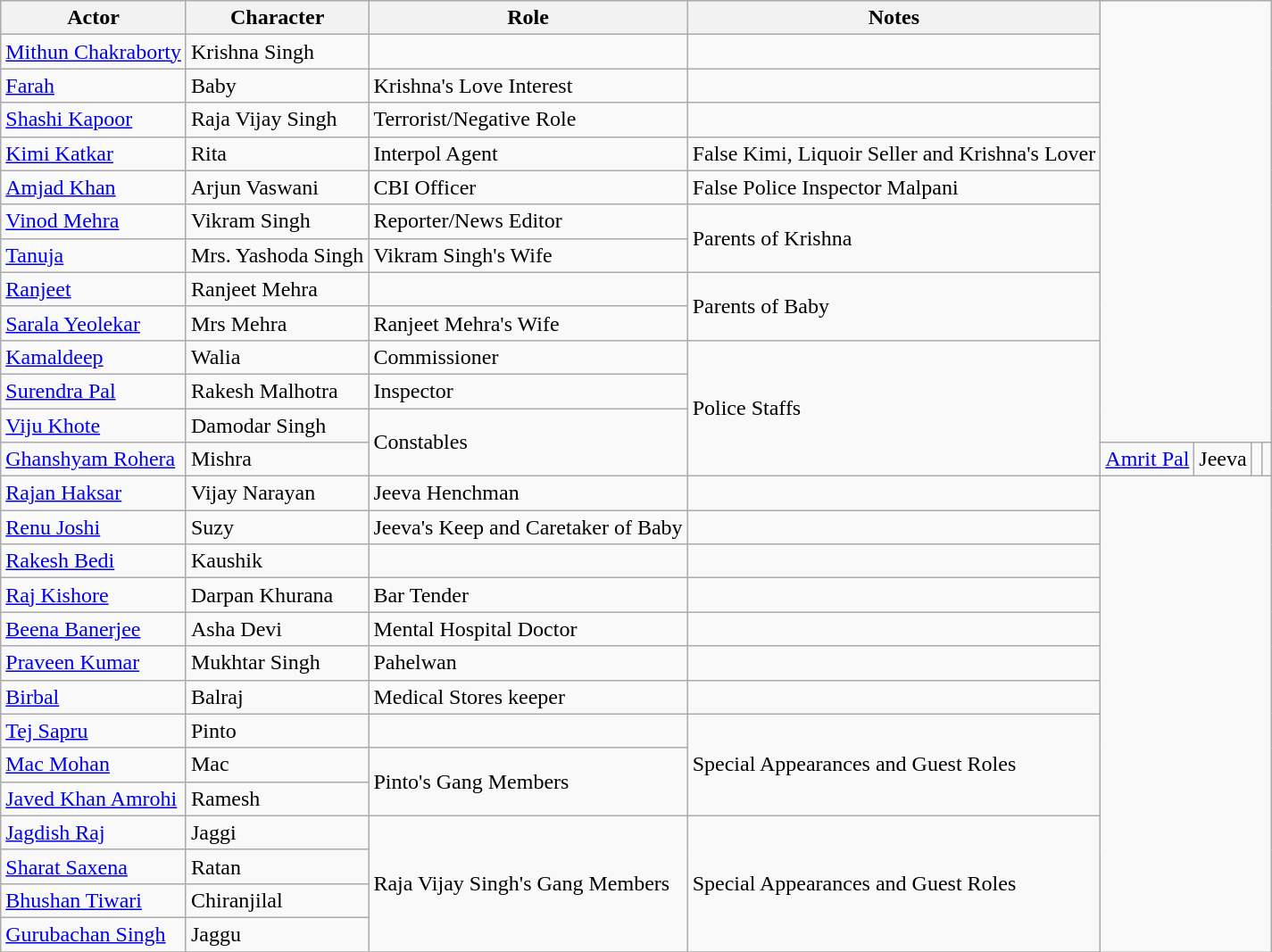<table class="wikitable">
<tr>
<th>Actor</th>
<th>Character</th>
<th>Role</th>
<th>Notes</th>
</tr>
<tr>
<td><a href='#'>Mithun Chakraborty</a></td>
<td>Krishna Singh</td>
<td></td>
<td></td>
</tr>
<tr>
<td><a href='#'>Farah</a></td>
<td>Baby</td>
<td>Krishna's Love Interest</td>
<td></td>
</tr>
<tr>
<td><a href='#'>Shashi Kapoor</a></td>
<td>Raja Vijay Singh</td>
<td>Terrorist/Negative Role</td>
<td></td>
</tr>
<tr>
<td><a href='#'>Kimi Katkar</a></td>
<td>Rita</td>
<td>Interpol Agent</td>
<td>False Kimi, Liquoir Seller and Krishna's Lover</td>
</tr>
<tr>
<td><a href='#'>Amjad Khan</a></td>
<td>Arjun Vaswani</td>
<td>CBI Officer</td>
<td>False Police Inspector Malpani</td>
</tr>
<tr>
<td><a href='#'>Vinod Mehra</a></td>
<td>Vikram Singh</td>
<td>Reporter/News Editor</td>
<td Rowspan="2">Parents of Krishna</td>
</tr>
<tr>
<td><a href='#'>Tanuja</a></td>
<td>Mrs. Yashoda Singh</td>
<td>Vikram Singh's Wife</td>
</tr>
<tr>
<td><a href='#'>Ranjeet</a></td>
<td>Ranjeet Mehra</td>
<td></td>
<td Rowspan="2">Parents of Baby</td>
</tr>
<tr>
<td><a href='#'>Sarala Yeolekar</a></td>
<td>Mrs Mehra</td>
<td>Ranjeet Mehra's Wife</td>
</tr>
<tr>
<td><a href='#'>Kamaldeep</a></td>
<td>Walia</td>
<td>Commissioner</td>
<td Rowspan="4">Police Staffs</td>
</tr>
<tr>
<td><a href='#'>Surendra Pal</a></td>
<td>Rakesh Malhotra</td>
<td>Inspector</td>
</tr>
<tr>
<td><a href='#'>Viju Khote</a></td>
<td>Damodar Singh</td>
<td Rowspan="2">Constables</td>
</tr>
<tr>
<td><a href='#'>Ghanshyam Rohera</a></td>
<td>Mishra</td>
<td><a href='#'>Amrit Pal</a></td>
<td>Jeeva</td>
<td></td>
<td></td>
</tr>
<tr>
<td><a href='#'>Rajan Haksar</a></td>
<td>Vijay Narayan</td>
<td>Jeeva Henchman</td>
<td></td>
</tr>
<tr>
<td><a href='#'>Renu Joshi</a></td>
<td>Suzy</td>
<td>Jeeva's Keep and Caretaker of Baby</td>
<td></td>
</tr>
<tr>
<td><a href='#'>Rakesh Bedi</a></td>
<td>Kaushik</td>
<td></td>
<td></td>
</tr>
<tr>
<td><a href='#'>Raj Kishore</a></td>
<td>Darpan Khurana</td>
<td>Bar Tender</td>
<td></td>
</tr>
<tr>
<td><a href='#'>Beena Banerjee</a></td>
<td>Asha Devi</td>
<td>Mental Hospital Doctor</td>
<td></td>
</tr>
<tr>
<td><a href='#'>Praveen Kumar</a></td>
<td>Mukhtar Singh</td>
<td>Pahelwan</td>
<td></td>
</tr>
<tr>
<td><a href='#'>Birbal</a></td>
<td>Balraj</td>
<td>Medical Stores keeper</td>
<td></td>
</tr>
<tr>
<td><a href='#'>Tej Sapru</a></td>
<td>Pinto</td>
<td></td>
<td Rowspan="3">Special Appearances and Guest Roles</td>
</tr>
<tr>
<td><a href='#'>Mac Mohan</a></td>
<td>Mac</td>
<td Rowspan="2">Pinto's Gang Members</td>
</tr>
<tr>
<td><a href='#'>Javed Khan Amrohi</a></td>
<td>Ramesh</td>
</tr>
<tr>
<td><a href='#'>Jagdish Raj</a></td>
<td>Jaggi</td>
<td Rowspan="4">Raja Vijay Singh's Gang Members</td>
<td Rowspan="4">Special Appearances and Guest Roles</td>
</tr>
<tr>
<td><a href='#'>Sharat Saxena</a></td>
<td>Ratan</td>
</tr>
<tr>
<td><a href='#'>Bhushan Tiwari</a></td>
<td>Chiranjilal</td>
</tr>
<tr>
<td><a href='#'>Gurubachan Singh</a></td>
<td>Jaggu</td>
</tr>
<tr>
</tr>
</table>
